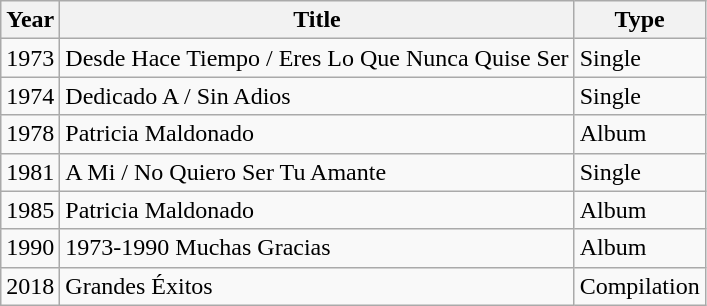<table class="wikitable">
<tr>
<th>Year</th>
<th>Title</th>
<th>Type</th>
</tr>
<tr>
<td>1973</td>
<td>Desde Hace Tiempo / Eres Lo Que Nunca Quise Ser</td>
<td>Single</td>
</tr>
<tr>
<td>1974</td>
<td>Dedicado A / Sin Adios</td>
<td>Single</td>
</tr>
<tr>
<td>1978</td>
<td>Patricia Maldonado</td>
<td>Album</td>
</tr>
<tr>
<td>1981</td>
<td>A Mi / No Quiero Ser Tu Amante</td>
<td>Single</td>
</tr>
<tr>
<td>1985</td>
<td>Patricia Maldonado</td>
<td>Album</td>
</tr>
<tr>
<td>1990</td>
<td>1973-1990 Muchas Gracias</td>
<td>Album</td>
</tr>
<tr>
<td>2018</td>
<td>Grandes Éxitos</td>
<td>Compilation</td>
</tr>
</table>
